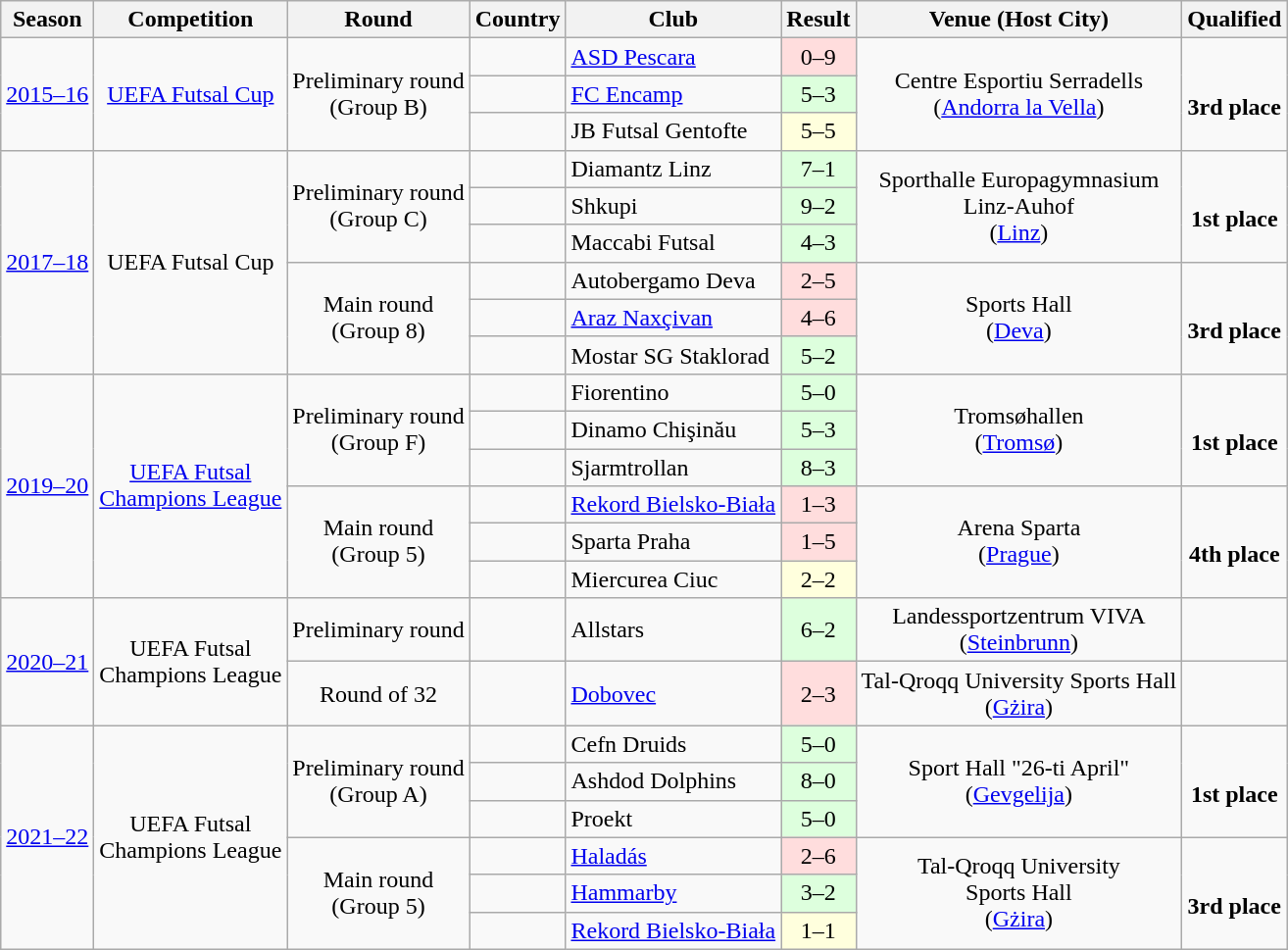<table class="wikitable">
<tr>
<th>Season</th>
<th>Competition</th>
<th>Round</th>
<th>Country</th>
<th>Club</th>
<th>Result</th>
<th>Venue (Host City)</th>
<th>Qualified</th>
</tr>
<tr>
<td rowspan=3><a href='#'>2015–16</a></td>
<td rowspan=3 align=center><a href='#'>UEFA Futsal Cup</a></td>
<td rowspan=3 align=center>Preliminary round<br>(Group B)</td>
<td align=center></td>
<td><a href='#'>ASD Pescara</a></td>
<td style="background:#fdd;" align=center>0–9</td>
<td rowspan=3 align=center>Centre Esportiu Serradells<br>(<a href='#'>Andorra la Vella</a>)</td>
<td rowspan=3 align=center><br><strong>3rd place</strong></td>
</tr>
<tr>
<td align=center></td>
<td><a href='#'>FC Encamp</a></td>
<td style="background:#dfd;" align=center>5–3</td>
</tr>
<tr>
<td align=center></td>
<td>JB Futsal Gentofte</td>
<td style="background:#ffd;" align=center>5–5</td>
</tr>
<tr>
<td rowspan=6><a href='#'>2017–18</a></td>
<td rowspan=6 align=center>UEFA Futsal Cup</td>
<td rowspan=3 align=center>Preliminary round<br>(Group C)</td>
<td align=center></td>
<td>Diamantz Linz</td>
<td style="background:#dfd;" align=center>7–1</td>
<td rowspan=3 align=center>Sporthalle Europagymnasium<br>Linz-Auhof<br>(<a href='#'>Linz</a>)</td>
<td rowspan=3 align=center><br><strong>1st place</strong></td>
</tr>
<tr>
<td align="center"></td>
<td>Shkupi</td>
<td style="background:#dfd;" align=center>9–2</td>
</tr>
<tr>
<td align=center></td>
<td>Maccabi Futsal</td>
<td style="background:#dfd;" align=center>4–3</td>
</tr>
<tr>
<td rowspan=3 align=center>Main round<br>(Group 8)</td>
<td align=center></td>
<td>Autobergamo Deva</td>
<td style="background:#fdd;" align=center>2–5</td>
<td rowspan=3 align=center>Sports Hall<br>(<a href='#'>Deva</a>)</td>
<td rowspan=3 align=center><br><strong>3rd place</strong></td>
</tr>
<tr>
<td align=center></td>
<td><a href='#'>Araz Naxçivan</a></td>
<td style="background:#fdd;" align=center>4–6</td>
</tr>
<tr>
<td align=center></td>
<td>Mostar SG Staklorad</td>
<td style="background:#dfd;" align=center>5–2</td>
</tr>
<tr>
<td rowspan=6><a href='#'>2019–20</a></td>
<td rowspan=6 align=center><a href='#'>UEFA Futsal<br>Champions League</a></td>
<td rowspan=3 align=center>Preliminary round<br>(Group F)</td>
<td align=center></td>
<td>Fiorentino</td>
<td style="background:#dfd;" align=center>5–0</td>
<td rowspan=3 align=center>Tromsøhallen<br>(<a href='#'>Tromsø</a>)</td>
<td rowspan=3 align=center><br><strong>1st place</strong></td>
</tr>
<tr>
<td align="center"></td>
<td>Dinamo Chişinău</td>
<td style="background:#dfd;" align=center>5–3</td>
</tr>
<tr>
<td align=center></td>
<td>Sjarmtrollan</td>
<td style="background:#dfd;" align=center>8–3</td>
</tr>
<tr>
<td rowspan=3 align=center>Main round<br>(Group 5)</td>
<td align=center></td>
<td><a href='#'>Rekord Bielsko-Biała</a></td>
<td style="background:#fdd;" align=center>1–3</td>
<td rowspan=3 align=center>Arena Sparta<br>(<a href='#'>Prague</a>)</td>
<td rowspan=3 align=center><br><strong>4th place</strong></td>
</tr>
<tr>
<td align=center></td>
<td>Sparta Praha</td>
<td style="background:#fdd;" align=center>1–5</td>
</tr>
<tr>
<td align=center></td>
<td>Miercurea Ciuc</td>
<td style="background:#ffd;" align=center>2–2</td>
</tr>
<tr>
<td rowspan=2><a href='#'>2020–21</a></td>
<td rowspan=2 align=center>UEFA Futsal<br>Champions League</td>
<td rowspan=1 align=center>Preliminary round</td>
<td align=center></td>
<td>Allstars</td>
<td style="background:#dfd;" align=center>6–2</td>
<td align=center>Landessportzentrum VIVA<br>(<a href='#'>Steinbrunn</a>)</td>
<td align=center></td>
</tr>
<tr>
<td rowspan=1 align=center>Round of 32</td>
<td align=center></td>
<td><a href='#'>Dobovec</a></td>
<td style="background:#fdd;" align=center>2–3</td>
<td align=center>Tal-Qroqq University Sports Hall<br>(<a href='#'>Gżira</a>)</td>
<td align=center></td>
</tr>
<tr>
<td rowspan=6><a href='#'>2021–22</a></td>
<td rowspan=6 align=center>UEFA Futsal<br>Champions League</td>
<td rowspan=3 align=center>Preliminary round<br>(Group A)</td>
<td align=center></td>
<td>Cefn Druids</td>
<td style="background:#dfd;" align=center>5–0</td>
<td rowspan=3 align=center>Sport Hall "26-ti April"<br>(<a href='#'>Gevgelija</a>)</td>
<td rowspan=3 align=center><br><strong>1st place</strong></td>
</tr>
<tr>
<td align="center"></td>
<td>Ashdod Dolphins</td>
<td style="background:#dfd;" align=center>8–0</td>
</tr>
<tr>
<td align=center></td>
<td>Proekt</td>
<td style="background:#dfd;" align=center>5–0</td>
</tr>
<tr>
<td rowspan=3 align=center>Main round<br>(Group 5)</td>
<td align=center></td>
<td><a href='#'>Haladás</a></td>
<td style="background:#fdd;" align=center>2–6</td>
<td rowspan=3 align=center>Tal-Qroqq University<br>Sports Hall<br>(<a href='#'>Gżira</a>)</td>
<td rowspan=3 align=center><br><strong>3rd place</strong></td>
</tr>
<tr>
<td align=center></td>
<td><a href='#'>Hammarby</a></td>
<td style="background:#dfd;" align=center>3–2</td>
</tr>
<tr>
<td align=center></td>
<td><a href='#'>Rekord Bielsko-Biała</a></td>
<td style="background:#ffd;" align=center>1–1</td>
</tr>
</table>
